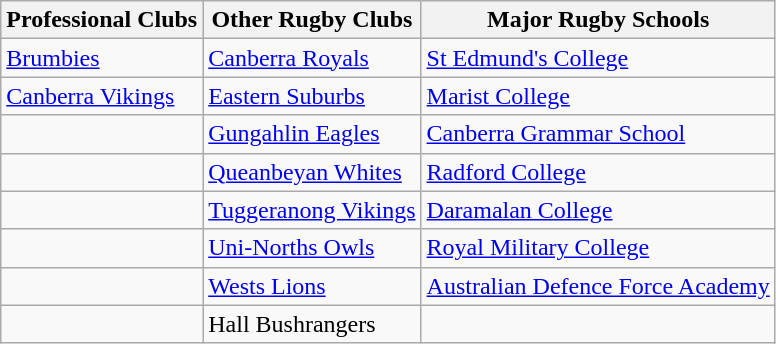<table class="wikitable">
<tr>
<th>Professional Clubs</th>
<th>Other Rugby Clubs</th>
<th>Major Rugby Schools</th>
</tr>
<tr>
<td> <a href='#'>Brumbies</a></td>
<td> <a href='#'>Canberra Royals</a></td>
<td> <a href='#'>St Edmund's College</a></td>
</tr>
<tr>
<td> <a href='#'>Canberra Vikings</a></td>
<td> <a href='#'>Eastern Suburbs</a></td>
<td> <a href='#'>Marist College</a></td>
</tr>
<tr>
<td></td>
<td> <a href='#'>Gungahlin Eagles</a></td>
<td> <a href='#'>Canberra Grammar School</a></td>
</tr>
<tr>
<td></td>
<td> <a href='#'>Queanbeyan Whites</a></td>
<td> <a href='#'>Radford College</a></td>
</tr>
<tr>
<td></td>
<td> <a href='#'>Tuggeranong Vikings</a></td>
<td> <a href='#'>Daramalan College</a></td>
</tr>
<tr>
<td></td>
<td> <a href='#'>Uni-Norths Owls</a></td>
<td> <a href='#'>Royal Military College</a></td>
</tr>
<tr>
<td></td>
<td> <a href='#'>Wests Lions</a></td>
<td> <a href='#'>Australian Defence Force Academy</a></td>
</tr>
<tr>
<td></td>
<td> Hall Bushrangers</td>
</tr>
</table>
